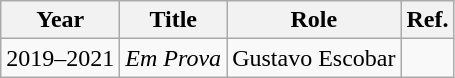<table class="wikitable">
<tr>
<th>Year</th>
<th>Title</th>
<th>Role</th>
<th><abbr>Ref.</abbr></th>
</tr>
<tr>
<td>2019–2021</td>
<td><em>Em Prova</em></td>
<td>Gustavo Escobar</td>
<td></td>
</tr>
</table>
